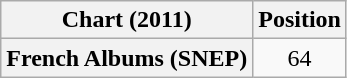<table class="wikitable plainrowheaders" style="text-align:center">
<tr>
<th scope="col">Chart (2011)</th>
<th scope="col">Position</th>
</tr>
<tr>
<th scope="row">French Albums (SNEP)</th>
<td>64</td>
</tr>
</table>
